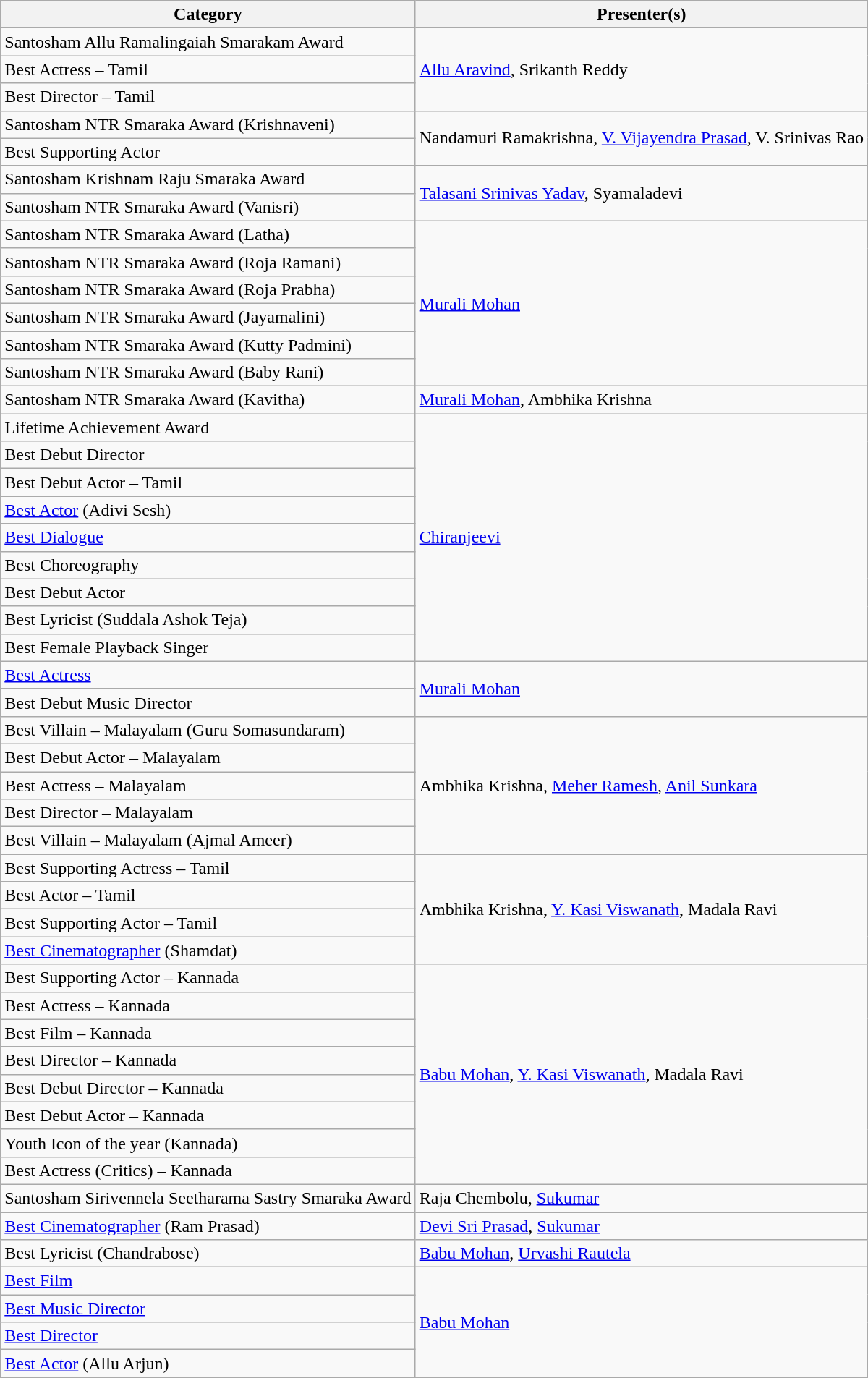<table class="wikitable">
<tr>
<th>Category</th>
<th>Presenter(s)</th>
</tr>
<tr>
<td>Santosham Allu Ramalingaiah Smarakam Award</td>
<td rowspan="3"><a href='#'>Allu Aravind</a>, Srikanth Reddy</td>
</tr>
<tr>
<td>Best Actress – Tamil</td>
</tr>
<tr>
<td>Best Director – Tamil</td>
</tr>
<tr>
<td>Santosham NTR Smaraka Award (Krishnaveni)</td>
<td rowspan="2">Nandamuri Ramakrishna, <a href='#'>V. Vijayendra Prasad</a>, V. Srinivas Rao</td>
</tr>
<tr>
<td>Best Supporting Actor</td>
</tr>
<tr>
<td>Santosham Krishnam Raju Smaraka Award</td>
<td rowspan="2"><a href='#'>Talasani Srinivas Yadav</a>, Syamaladevi</td>
</tr>
<tr>
<td>Santosham NTR Smaraka Award (Vanisri)</td>
</tr>
<tr>
<td>Santosham NTR Smaraka Award (Latha)</td>
<td rowspan="6"><a href='#'>Murali Mohan</a></td>
</tr>
<tr>
<td>Santosham NTR Smaraka Award (Roja Ramani)</td>
</tr>
<tr>
<td>Santosham NTR Smaraka Award (Roja Prabha)</td>
</tr>
<tr>
<td>Santosham NTR Smaraka Award (Jayamalini)</td>
</tr>
<tr>
<td>Santosham NTR Smaraka Award (Kutty Padmini)</td>
</tr>
<tr>
<td>Santosham NTR Smaraka Award (Baby Rani)</td>
</tr>
<tr>
<td>Santosham NTR Smaraka Award (Kavitha)</td>
<td><a href='#'>Murali Mohan</a>, Ambhika Krishna</td>
</tr>
<tr>
<td>Lifetime Achievement Award</td>
<td rowspan="9"><a href='#'>Chiranjeevi</a></td>
</tr>
<tr>
<td>Best Debut Director</td>
</tr>
<tr>
<td>Best Debut Actor – Tamil</td>
</tr>
<tr>
<td><a href='#'>Best Actor</a> (Adivi Sesh)</td>
</tr>
<tr>
<td><a href='#'>Best Dialogue</a></td>
</tr>
<tr>
<td>Best Choreography</td>
</tr>
<tr>
<td>Best Debut Actor</td>
</tr>
<tr>
<td>Best Lyricist (Suddala Ashok Teja)</td>
</tr>
<tr>
<td>Best Female Playback Singer</td>
</tr>
<tr>
<td><a href='#'>Best Actress</a></td>
<td rowspan="2"><a href='#'>Murali Mohan</a></td>
</tr>
<tr>
<td>Best Debut Music Director</td>
</tr>
<tr>
<td>Best Villain – Malayalam (Guru Somasundaram)</td>
<td rowspan="5">Ambhika Krishna, <a href='#'>Meher Ramesh</a>, <a href='#'>Anil Sunkara</a></td>
</tr>
<tr>
<td>Best Debut Actor – Malayalam</td>
</tr>
<tr>
<td>Best Actress – Malayalam</td>
</tr>
<tr>
<td>Best Director – Malayalam</td>
</tr>
<tr>
<td>Best Villain – Malayalam (Ajmal Ameer)</td>
</tr>
<tr>
<td>Best Supporting Actress – Tamil</td>
<td rowspan="4">Ambhika Krishna, <a href='#'>Y. Kasi Viswanath</a>, Madala Ravi</td>
</tr>
<tr>
<td>Best Actor – Tamil</td>
</tr>
<tr>
<td>Best Supporting Actor – Tamil</td>
</tr>
<tr>
<td><a href='#'>Best Cinematographer</a> (Shamdat)</td>
</tr>
<tr>
<td>Best Supporting Actor – Kannada</td>
<td rowspan="8"><a href='#'>Babu Mohan</a>, <a href='#'>Y. Kasi Viswanath</a>, Madala Ravi</td>
</tr>
<tr>
<td>Best Actress – Kannada</td>
</tr>
<tr>
<td>Best Film – Kannada</td>
</tr>
<tr>
<td>Best Director – Kannada</td>
</tr>
<tr>
<td>Best Debut Director – Kannada</td>
</tr>
<tr>
<td>Best Debut Actor – Kannada</td>
</tr>
<tr>
<td>Youth Icon of the year (Kannada)</td>
</tr>
<tr>
<td>Best Actress (Critics) – Kannada</td>
</tr>
<tr>
<td>Santosham Sirivennela Seetharama Sastry Smaraka Award</td>
<td>Raja Chembolu, <a href='#'>Sukumar</a></td>
</tr>
<tr>
<td><a href='#'>Best Cinematographer</a> (Ram Prasad)</td>
<td><a href='#'>Devi Sri Prasad</a>, <a href='#'>Sukumar</a></td>
</tr>
<tr>
<td>Best Lyricist (Chandrabose)</td>
<td><a href='#'>Babu Mohan</a>, <a href='#'>Urvashi Rautela</a></td>
</tr>
<tr>
<td><a href='#'>Best Film</a></td>
<td rowspan="4"><a href='#'>Babu Mohan</a></td>
</tr>
<tr>
<td><a href='#'>Best Music Director</a></td>
</tr>
<tr>
<td><a href='#'>Best Director</a></td>
</tr>
<tr>
<td><a href='#'>Best Actor</a> (Allu Arjun)</td>
</tr>
</table>
